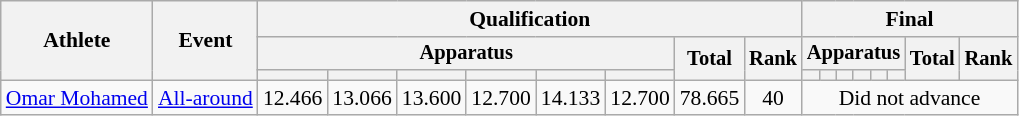<table class="wikitable" style="font-size:90%">
<tr>
<th rowspan=3>Athlete</th>
<th rowspan=3>Event</th>
<th colspan =8>Qualification</th>
<th colspan =8>Final</th>
</tr>
<tr style="font-size:95%">
<th colspan=6>Apparatus</th>
<th rowspan=2>Total</th>
<th rowspan=2>Rank</th>
<th colspan=6>Apparatus</th>
<th rowspan=2>Total</th>
<th rowspan=2>Rank</th>
</tr>
<tr style="font-size:95%">
<th></th>
<th></th>
<th></th>
<th></th>
<th></th>
<th></th>
<th></th>
<th></th>
<th></th>
<th></th>
<th></th>
<th></th>
</tr>
<tr align=center>
<td align=left><a href='#'>Omar Mohamed</a></td>
<td align=left><a href='#'>All-around</a></td>
<td>12.466</td>
<td>13.066</td>
<td>13.600</td>
<td>12.700</td>
<td>14.133</td>
<td>12.700</td>
<td>78.665</td>
<td>40</td>
<td colspan="8">Did not advance</td>
</tr>
</table>
